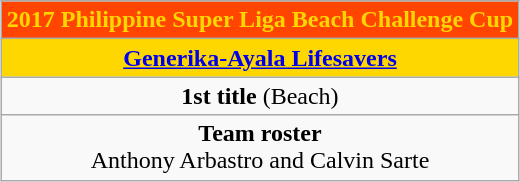<table class=wikitable style="text-align:center; margin:auto;">
<tr>
<th style="background:#FF4500; color:#FFD700;">2017 Philippine Super Liga Beach Challenge Cup</th>
</tr>
<tr bgcolor="gold">
<td><strong><a href='#'>Generika-Ayala Lifesavers</a></strong></td>
</tr>
<tr>
<td><strong>1st title</strong> (Beach)</td>
</tr>
<tr>
<td><strong>Team roster</strong><br>Anthony Arbastro and Calvin Sarte</td>
</tr>
</table>
